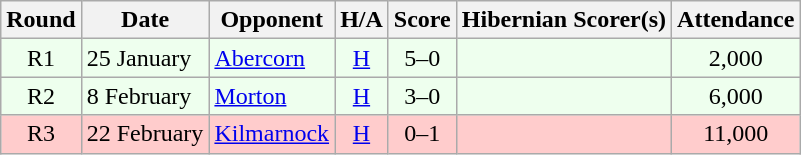<table class="wikitable" style="text-align:center">
<tr>
<th>Round</th>
<th>Date</th>
<th>Opponent</th>
<th>H/A</th>
<th>Score</th>
<th>Hibernian Scorer(s)</th>
<th>Attendance</th>
</tr>
<tr bgcolor=#EEFFEE>
<td>R1</td>
<td align=left>25 January</td>
<td align=left><a href='#'>Abercorn</a></td>
<td><a href='#'>H</a></td>
<td>5–0</td>
<td align=left></td>
<td>2,000</td>
</tr>
<tr bgcolor=#EEFFEE>
<td>R2</td>
<td align=left>8 February</td>
<td align=left><a href='#'>Morton</a></td>
<td><a href='#'>H</a></td>
<td>3–0</td>
<td align=left></td>
<td>6,000</td>
</tr>
<tr bgcolor=#FFCCCC>
<td>R3</td>
<td align=left>22 February</td>
<td align=left><a href='#'>Kilmarnock</a></td>
<td><a href='#'>H</a></td>
<td>0–1</td>
<td align=left></td>
<td>11,000</td>
</tr>
</table>
